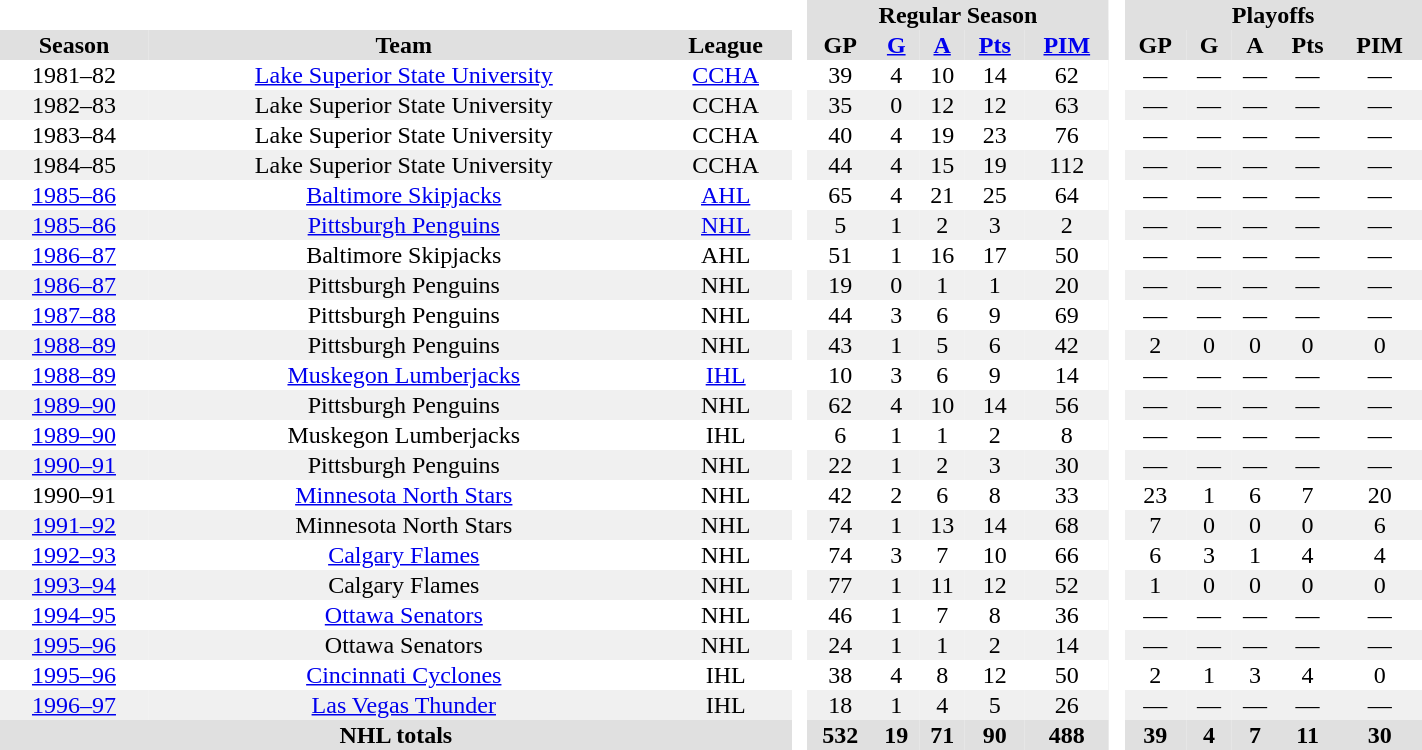<table border="0" cellpadding="1" cellspacing="0" style="text-align:center; width:75%">
<tr bgcolor="#e0e0e0">
<th colspan="3"  bgcolor="#ffffff"> </th>
<th rowspan="99" bgcolor="#ffffff"> </th>
<th colspan="5">Regular Season</th>
<th rowspan="99" bgcolor="#ffffff"> </th>
<th colspan="5">Playoffs</th>
</tr>
<tr bgcolor="#e0e0e0">
<th>Season</th>
<th>Team</th>
<th>League</th>
<th>GP</th>
<th><a href='#'>G</a></th>
<th><a href='#'>A</a></th>
<th><a href='#'>Pts</a></th>
<th><a href='#'>PIM</a></th>
<th>GP</th>
<th>G</th>
<th>A</th>
<th>Pts</th>
<th>PIM</th>
</tr>
<tr>
<td>1981–82</td>
<td><a href='#'>Lake Superior State University</a></td>
<td><a href='#'>CCHA</a></td>
<td>39</td>
<td>4</td>
<td>10</td>
<td>14</td>
<td>62</td>
<td>—</td>
<td>—</td>
<td>—</td>
<td>—</td>
<td>—</td>
</tr>
<tr bgcolor="#f0f0f0">
<td>1982–83</td>
<td>Lake Superior State University</td>
<td>CCHA</td>
<td>35</td>
<td>0</td>
<td>12</td>
<td>12</td>
<td>63</td>
<td>—</td>
<td>—</td>
<td>—</td>
<td>—</td>
<td>—</td>
</tr>
<tr>
<td>1983–84</td>
<td>Lake Superior State University</td>
<td>CCHA</td>
<td>40</td>
<td>4</td>
<td>19</td>
<td>23</td>
<td>76</td>
<td>—</td>
<td>—</td>
<td>—</td>
<td>—</td>
<td>—</td>
</tr>
<tr bgcolor="#f0f0f0">
<td>1984–85</td>
<td>Lake Superior State University</td>
<td>CCHA</td>
<td>44</td>
<td>4</td>
<td>15</td>
<td>19</td>
<td>112</td>
<td>—</td>
<td>—</td>
<td>—</td>
<td>—</td>
<td>—</td>
</tr>
<tr>
<td><a href='#'>1985–86</a></td>
<td><a href='#'>Baltimore Skipjacks</a></td>
<td><a href='#'>AHL</a></td>
<td>65</td>
<td>4</td>
<td>21</td>
<td>25</td>
<td>64</td>
<td>—</td>
<td>—</td>
<td>—</td>
<td>—</td>
<td>—</td>
</tr>
<tr bgcolor="#f0f0f0">
<td><a href='#'>1985–86</a></td>
<td><a href='#'>Pittsburgh Penguins</a></td>
<td><a href='#'>NHL</a></td>
<td>5</td>
<td>1</td>
<td>2</td>
<td>3</td>
<td>2</td>
<td>—</td>
<td>—</td>
<td>—</td>
<td>—</td>
<td>—</td>
</tr>
<tr>
<td><a href='#'>1986–87</a></td>
<td>Baltimore Skipjacks</td>
<td>AHL</td>
<td>51</td>
<td>1</td>
<td>16</td>
<td>17</td>
<td>50</td>
<td>—</td>
<td>—</td>
<td>—</td>
<td>—</td>
<td>—</td>
</tr>
<tr bgcolor="#f0f0f0">
<td><a href='#'>1986–87</a></td>
<td>Pittsburgh Penguins</td>
<td>NHL</td>
<td>19</td>
<td>0</td>
<td>1</td>
<td>1</td>
<td>20</td>
<td>—</td>
<td>—</td>
<td>—</td>
<td>—</td>
<td>—</td>
</tr>
<tr>
<td><a href='#'>1987–88</a></td>
<td>Pittsburgh Penguins</td>
<td>NHL</td>
<td>44</td>
<td>3</td>
<td>6</td>
<td>9</td>
<td>69</td>
<td>—</td>
<td>—</td>
<td>—</td>
<td>—</td>
<td>—</td>
</tr>
<tr bgcolor="#f0f0f0">
<td><a href='#'>1988–89</a></td>
<td>Pittsburgh Penguins</td>
<td>NHL</td>
<td>43</td>
<td>1</td>
<td>5</td>
<td>6</td>
<td>42</td>
<td>2</td>
<td>0</td>
<td>0</td>
<td>0</td>
<td>0</td>
</tr>
<tr>
<td><a href='#'>1988–89</a></td>
<td><a href='#'>Muskegon Lumberjacks</a></td>
<td><a href='#'>IHL</a></td>
<td>10</td>
<td>3</td>
<td>6</td>
<td>9</td>
<td>14</td>
<td>—</td>
<td>—</td>
<td>—</td>
<td>—</td>
<td>—</td>
</tr>
<tr bgcolor="#f0f0f0">
<td><a href='#'>1989–90</a></td>
<td>Pittsburgh Penguins</td>
<td>NHL</td>
<td>62</td>
<td>4</td>
<td>10</td>
<td>14</td>
<td>56</td>
<td>—</td>
<td>—</td>
<td>—</td>
<td>—</td>
<td>—</td>
</tr>
<tr>
<td><a href='#'>1989–90</a></td>
<td>Muskegon Lumberjacks</td>
<td>IHL</td>
<td>6</td>
<td>1</td>
<td>1</td>
<td>2</td>
<td>8</td>
<td>—</td>
<td>—</td>
<td>—</td>
<td>—</td>
<td>—</td>
</tr>
<tr bgcolor="#f0f0f0">
<td><a href='#'>1990–91</a></td>
<td>Pittsburgh Penguins</td>
<td>NHL</td>
<td>22</td>
<td>1</td>
<td>2</td>
<td>3</td>
<td>30</td>
<td>—</td>
<td>—</td>
<td>—</td>
<td>—</td>
<td>—</td>
</tr>
<tr>
<td>1990–91</td>
<td><a href='#'>Minnesota North Stars</a></td>
<td>NHL</td>
<td>42</td>
<td>2</td>
<td>6</td>
<td>8</td>
<td>33</td>
<td>23</td>
<td>1</td>
<td>6</td>
<td>7</td>
<td>20</td>
</tr>
<tr bgcolor="#f0f0f0">
<td><a href='#'>1991–92</a></td>
<td>Minnesota North Stars</td>
<td>NHL</td>
<td>74</td>
<td>1</td>
<td>13</td>
<td>14</td>
<td>68</td>
<td>7</td>
<td>0</td>
<td>0</td>
<td>0</td>
<td>6</td>
</tr>
<tr>
<td><a href='#'>1992–93</a></td>
<td><a href='#'>Calgary Flames</a></td>
<td>NHL</td>
<td>74</td>
<td>3</td>
<td>7</td>
<td>10</td>
<td>66</td>
<td>6</td>
<td>3</td>
<td>1</td>
<td>4</td>
<td>4</td>
</tr>
<tr bgcolor="#f0f0f0">
<td><a href='#'>1993–94</a></td>
<td>Calgary Flames</td>
<td>NHL</td>
<td>77</td>
<td>1</td>
<td>11</td>
<td>12</td>
<td>52</td>
<td>1</td>
<td>0</td>
<td>0</td>
<td>0</td>
<td>0</td>
</tr>
<tr>
<td><a href='#'>1994–95</a></td>
<td><a href='#'>Ottawa Senators</a></td>
<td>NHL</td>
<td>46</td>
<td>1</td>
<td>7</td>
<td>8</td>
<td>36</td>
<td>—</td>
<td>—</td>
<td>—</td>
<td>—</td>
<td>—</td>
</tr>
<tr bgcolor="#f0f0f0">
<td><a href='#'>1995–96</a></td>
<td>Ottawa Senators</td>
<td>NHL</td>
<td>24</td>
<td>1</td>
<td>1</td>
<td>2</td>
<td>14</td>
<td>—</td>
<td>—</td>
<td>—</td>
<td>—</td>
<td>—</td>
</tr>
<tr>
<td><a href='#'>1995–96</a></td>
<td><a href='#'>Cincinnati Cyclones</a></td>
<td>IHL</td>
<td>38</td>
<td>4</td>
<td>8</td>
<td>12</td>
<td>50</td>
<td>2</td>
<td>1</td>
<td>3</td>
<td>4</td>
<td>0</td>
</tr>
<tr bgcolor="#f0f0f0">
<td><a href='#'>1996–97</a></td>
<td><a href='#'>Las Vegas Thunder</a></td>
<td>IHL</td>
<td>18</td>
<td>1</td>
<td>4</td>
<td>5</td>
<td>26</td>
<td>—</td>
<td>—</td>
<td>—</td>
<td>—</td>
<td>—</td>
</tr>
<tr bgcolor="#e0e0e0">
<th colspan="3">NHL totals</th>
<th>532</th>
<th>19</th>
<th>71</th>
<th>90</th>
<th>488</th>
<th>39</th>
<th>4</th>
<th>7</th>
<th>11</th>
<th>30</th>
</tr>
</table>
